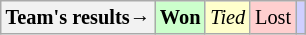<table style="margin-right:0; font-size:85%" class="wikitable">
<tr>
<th>Team's results→</th>
<td style="background-color:#cfc;"><strong>Won</strong></td>
<td style="background-color:#ffc;"><em>Tied</em></td>
<td style="background-color:#FFCFCF;">Lost</td>
<td style="background-color:#CFCFFF;"><em></em></td>
</tr>
</table>
